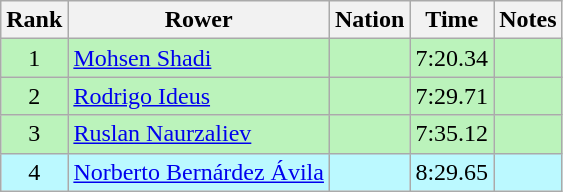<table class="wikitable sortable" style="text-align:center">
<tr>
<th>Rank</th>
<th>Rower</th>
<th>Nation</th>
<th>Time</th>
<th>Notes</th>
</tr>
<tr bgcolor=bbf3bb>
<td>1</td>
<td align=left><a href='#'>Mohsen Shadi</a></td>
<td align=left></td>
<td>7:20.34</td>
<td></td>
</tr>
<tr bgcolor=bbf3bb>
<td>2</td>
<td align=left><a href='#'>Rodrigo Ideus</a></td>
<td align=left></td>
<td>7:29.71</td>
<td></td>
</tr>
<tr bgcolor=bbf3bb>
<td>3</td>
<td align=left><a href='#'>Ruslan Naurzaliev</a></td>
<td align=left></td>
<td>7:35.12</td>
<td></td>
</tr>
<tr bgcolor=bbf9ff>
<td>4</td>
<td align=left><a href='#'>Norberto Bernárdez Ávila</a></td>
<td align=left></td>
<td>8:29.65</td>
<td></td>
</tr>
</table>
